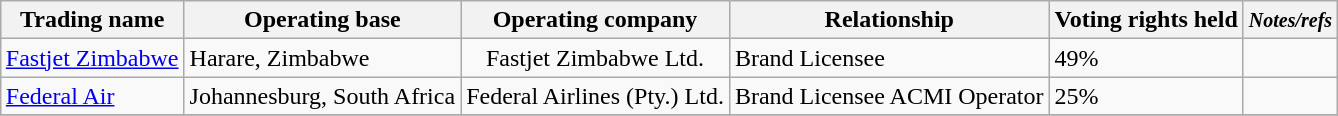<table class="wikitable" style="margin:auto;">
<tr>
<th>Trading name</th>
<th>Operating base</th>
<th>Operating company</th>
<th>Relationship</th>
<th>Voting rights held</th>
<th><small><em>Notes/refs</em></small></th>
</tr>
<tr>
<td><a href='#'>Fastjet Zimbabwe</a></td>
<td>Harare, Zimbabwe</td>
<td align="center">Fastjet Zimbabwe Ltd.</td>
<td>Brand Licensee</td>
<td>49%</td>
<td></td>
</tr>
<tr>
<td><a href='#'>Federal Air</a></td>
<td>Johannesburg, South Africa</td>
<td align="center">Federal Airlines (Pty.) Ltd.</td>
<td>Brand Licensee ACMI Operator</td>
<td>25%</td>
<td></td>
</tr>
<tr>
</tr>
</table>
